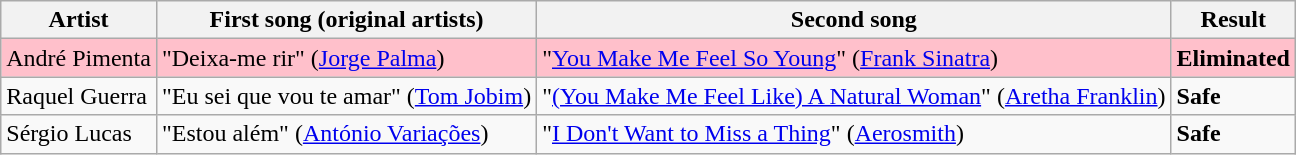<table class=wikitable>
<tr>
<th>Artist</th>
<th>First song (original artists)</th>
<th>Second song</th>
<th>Result</th>
</tr>
<tr style="background:pink;">
<td>André Pimenta</td>
<td>"Deixa-me rir" (<a href='#'>Jorge Palma</a>)</td>
<td>"<a href='#'>You Make Me Feel So Young</a>" (<a href='#'>Frank Sinatra</a>)</td>
<td><strong>Eliminated</strong></td>
</tr>
<tr>
<td>Raquel Guerra</td>
<td>"Eu sei que vou te amar" (<a href='#'>Tom Jobim</a>)</td>
<td>"<a href='#'>(You Make Me Feel Like) A Natural Woman</a>" (<a href='#'>Aretha Franklin</a>)</td>
<td><strong>Safe</strong></td>
</tr>
<tr>
<td>Sérgio Lucas</td>
<td>"Estou além" (<a href='#'>António Variações</a>)</td>
<td>"<a href='#'>I Don't Want to Miss a Thing</a>" (<a href='#'>Aerosmith</a>)</td>
<td><strong>Safe</strong></td>
</tr>
</table>
